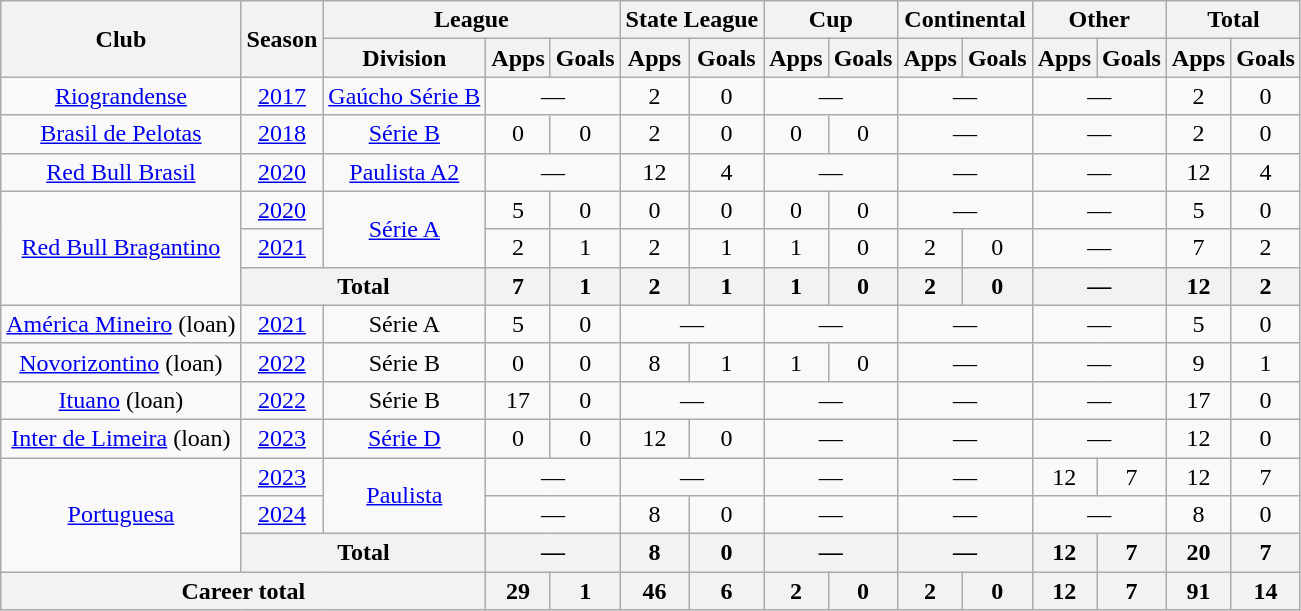<table class="wikitable" style="text-align: center">
<tr>
<th rowspan="2">Club</th>
<th rowspan="2">Season</th>
<th colspan="3">League</th>
<th colspan="2">State League</th>
<th colspan="2">Cup</th>
<th colspan="2">Continental</th>
<th colspan="2">Other</th>
<th colspan="2">Total</th>
</tr>
<tr>
<th>Division</th>
<th>Apps</th>
<th>Goals</th>
<th>Apps</th>
<th>Goals</th>
<th>Apps</th>
<th>Goals</th>
<th>Apps</th>
<th>Goals</th>
<th>Apps</th>
<th>Goals</th>
<th>Apps</th>
<th>Goals</th>
</tr>
<tr>
<td><a href='#'>Riograndense</a></td>
<td><a href='#'>2017</a></td>
<td><a href='#'>Gaúcho Série B</a></td>
<td colspan="2">—</td>
<td>2</td>
<td>0</td>
<td colspan="2">—</td>
<td colspan="2">—</td>
<td colspan="2">—</td>
<td>2</td>
<td>0</td>
</tr>
<tr>
<td><a href='#'>Brasil de Pelotas</a></td>
<td><a href='#'>2018</a></td>
<td><a href='#'>Série B</a></td>
<td>0</td>
<td>0</td>
<td>2</td>
<td>0</td>
<td>0</td>
<td>0</td>
<td colspan="2">—</td>
<td colspan="2">—</td>
<td>2</td>
<td>0</td>
</tr>
<tr>
<td><a href='#'>Red Bull Brasil</a></td>
<td><a href='#'>2020</a></td>
<td><a href='#'>Paulista A2</a></td>
<td colspan="2">—</td>
<td>12</td>
<td>4</td>
<td colspan="2">—</td>
<td colspan="2">—</td>
<td colspan="2">—</td>
<td>12</td>
<td>4</td>
</tr>
<tr>
<td rowspan="3"><a href='#'>Red Bull Bragantino</a></td>
<td><a href='#'>2020</a></td>
<td rowspan="2"><a href='#'>Série A</a></td>
<td>5</td>
<td>0</td>
<td>0</td>
<td>0</td>
<td>0</td>
<td>0</td>
<td colspan="2">—</td>
<td colspan="2">—</td>
<td>5</td>
<td>0</td>
</tr>
<tr>
<td><a href='#'>2021</a></td>
<td>2</td>
<td>1</td>
<td>2</td>
<td>1</td>
<td>1</td>
<td>0</td>
<td>2</td>
<td>0</td>
<td colspan="2">—</td>
<td>7</td>
<td>2</td>
</tr>
<tr>
<th colspan="2">Total</th>
<th>7</th>
<th>1</th>
<th>2</th>
<th>1</th>
<th>1</th>
<th>0</th>
<th>2</th>
<th>0</th>
<th colspan="2">—</th>
<th>12</th>
<th>2</th>
</tr>
<tr>
<td><a href='#'>América Mineiro</a> (loan)</td>
<td><a href='#'>2021</a></td>
<td>Série A</td>
<td>5</td>
<td>0</td>
<td colspan="2">—</td>
<td colspan="2">—</td>
<td colspan="2">—</td>
<td colspan="2">—</td>
<td>5</td>
<td>0</td>
</tr>
<tr>
<td><a href='#'>Novorizontino</a> (loan)</td>
<td><a href='#'>2022</a></td>
<td>Série B</td>
<td>0</td>
<td>0</td>
<td>8</td>
<td>1</td>
<td>1</td>
<td>0</td>
<td colspan="2">—</td>
<td colspan="2">—</td>
<td>9</td>
<td>1</td>
</tr>
<tr>
<td><a href='#'>Ituano</a> (loan)</td>
<td><a href='#'>2022</a></td>
<td>Série B</td>
<td>17</td>
<td>0</td>
<td colspan="2">—</td>
<td colspan="2">—</td>
<td colspan="2">—</td>
<td colspan="2">—</td>
<td>17</td>
<td>0</td>
</tr>
<tr>
<td><a href='#'>Inter de Limeira</a> (loan)</td>
<td><a href='#'>2023</a></td>
<td><a href='#'>Série D</a></td>
<td>0</td>
<td>0</td>
<td>12</td>
<td>0</td>
<td colspan="2">—</td>
<td colspan="2">—</td>
<td colspan="2">—</td>
<td>12</td>
<td>0</td>
</tr>
<tr>
<td rowspan="3"><a href='#'>Portuguesa</a></td>
<td><a href='#'>2023</a></td>
<td rowspan="2"><a href='#'>Paulista</a></td>
<td colspan="2">—</td>
<td colspan="2">—</td>
<td colspan="2">—</td>
<td colspan="2">—</td>
<td>12</td>
<td>7</td>
<td>12</td>
<td>7</td>
</tr>
<tr>
<td><a href='#'>2024</a></td>
<td colspan="2">—</td>
<td>8</td>
<td>0</td>
<td colspan="2">—</td>
<td colspan="2">—</td>
<td colspan="2">—</td>
<td>8</td>
<td>0</td>
</tr>
<tr>
<th colspan="2">Total</th>
<th colspan="2">—</th>
<th>8</th>
<th>0</th>
<th colspan="2">—</th>
<th colspan="2">—</th>
<th>12</th>
<th>7</th>
<th>20</th>
<th>7</th>
</tr>
<tr>
<th colspan="3"><strong>Career total</strong></th>
<th>29</th>
<th>1</th>
<th>46</th>
<th>6</th>
<th>2</th>
<th>0</th>
<th>2</th>
<th>0</th>
<th>12</th>
<th>7</th>
<th>91</th>
<th>14</th>
</tr>
</table>
